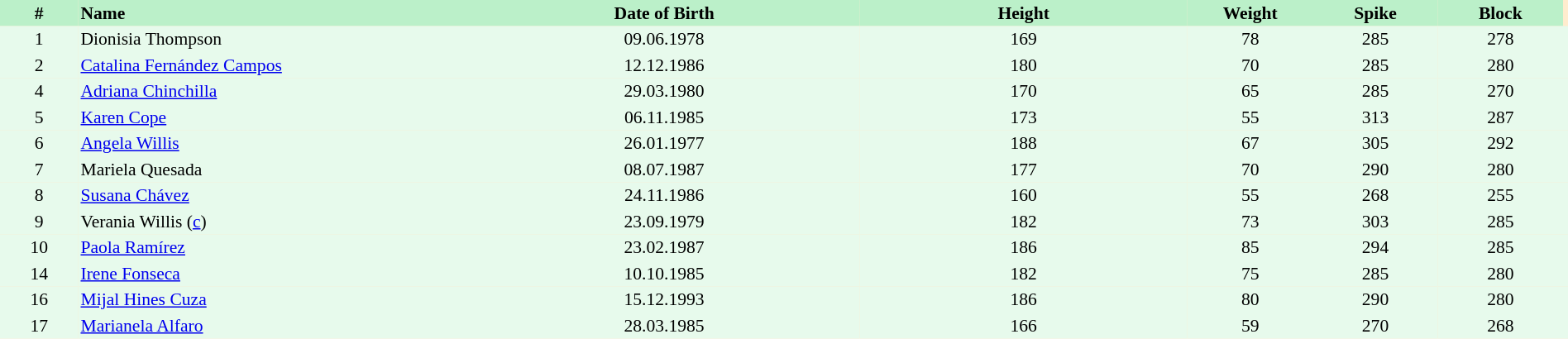<table border=0 cellpadding=2 cellspacing=0  |- bgcolor=#FFECCE style="text-align:center; font-size:90%;" width=100%>
<tr bgcolor=#BBF0C9>
<th width=5%>#</th>
<th width=25% align=left>Name</th>
<th width=25%>Date of Birth</th>
<th width=21%>Height</th>
<th width=8%>Weight</th>
<th width=8%>Spike</th>
<th width=8%>Block</th>
</tr>
<tr bgcolor=#E7FAEC>
<td>1</td>
<td align=left>Dionisia Thompson</td>
<td>09.06.1978</td>
<td>169</td>
<td>78</td>
<td>285</td>
<td>278</td>
<td></td>
</tr>
<tr bgcolor=#E7FAEC>
<td>2</td>
<td align=left><a href='#'>Catalina Fernández Campos</a></td>
<td>12.12.1986</td>
<td>180</td>
<td>70</td>
<td>285</td>
<td>280</td>
<td></td>
</tr>
<tr bgcolor=#E7FAEC>
<td>4</td>
<td align=left><a href='#'>Adriana Chinchilla</a></td>
<td>29.03.1980</td>
<td>170</td>
<td>65</td>
<td>285</td>
<td>270</td>
<td></td>
</tr>
<tr bgcolor=#E7FAEC>
<td>5</td>
<td align=left><a href='#'>Karen Cope</a></td>
<td>06.11.1985</td>
<td>173</td>
<td>55</td>
<td>313</td>
<td>287</td>
<td></td>
</tr>
<tr bgcolor=#E7FAEC>
<td>6</td>
<td align=left><a href='#'>Angela Willis</a></td>
<td>26.01.1977</td>
<td>188</td>
<td>67</td>
<td>305</td>
<td>292</td>
<td></td>
</tr>
<tr bgcolor=#E7FAEC>
<td>7</td>
<td align=left>Mariela Quesada</td>
<td>08.07.1987</td>
<td>177</td>
<td>70</td>
<td>290</td>
<td>280</td>
<td></td>
</tr>
<tr bgcolor=#E7FAEC>
<td>8</td>
<td align=left><a href='#'>Susana Chávez</a></td>
<td>24.11.1986</td>
<td>160</td>
<td>55</td>
<td>268</td>
<td>255</td>
<td></td>
</tr>
<tr bgcolor=#E7FAEC>
<td>9</td>
<td align=left>Verania Willis (<a href='#'>c</a>)</td>
<td>23.09.1979</td>
<td>182</td>
<td>73</td>
<td>303</td>
<td>285</td>
<td></td>
</tr>
<tr bgcolor=#E7FAEC>
<td>10</td>
<td align=left><a href='#'>Paola Ramírez</a></td>
<td>23.02.1987</td>
<td>186</td>
<td>85</td>
<td>294</td>
<td>285</td>
<td></td>
</tr>
<tr bgcolor=#E7FAEC>
<td>14</td>
<td align=left><a href='#'>Irene Fonseca</a></td>
<td>10.10.1985</td>
<td>182</td>
<td>75</td>
<td>285</td>
<td>280</td>
<td></td>
</tr>
<tr bgcolor=#E7FAEC>
<td>16</td>
<td align=left><a href='#'>Mijal Hines Cuza</a></td>
<td>15.12.1993</td>
<td>186</td>
<td>80</td>
<td>290</td>
<td>280</td>
<td></td>
</tr>
<tr bgcolor=#E7FAEC>
<td>17</td>
<td align=left><a href='#'>Marianela Alfaro</a></td>
<td>28.03.1985</td>
<td>166</td>
<td>59</td>
<td>270</td>
<td>268</td>
<td></td>
</tr>
</table>
